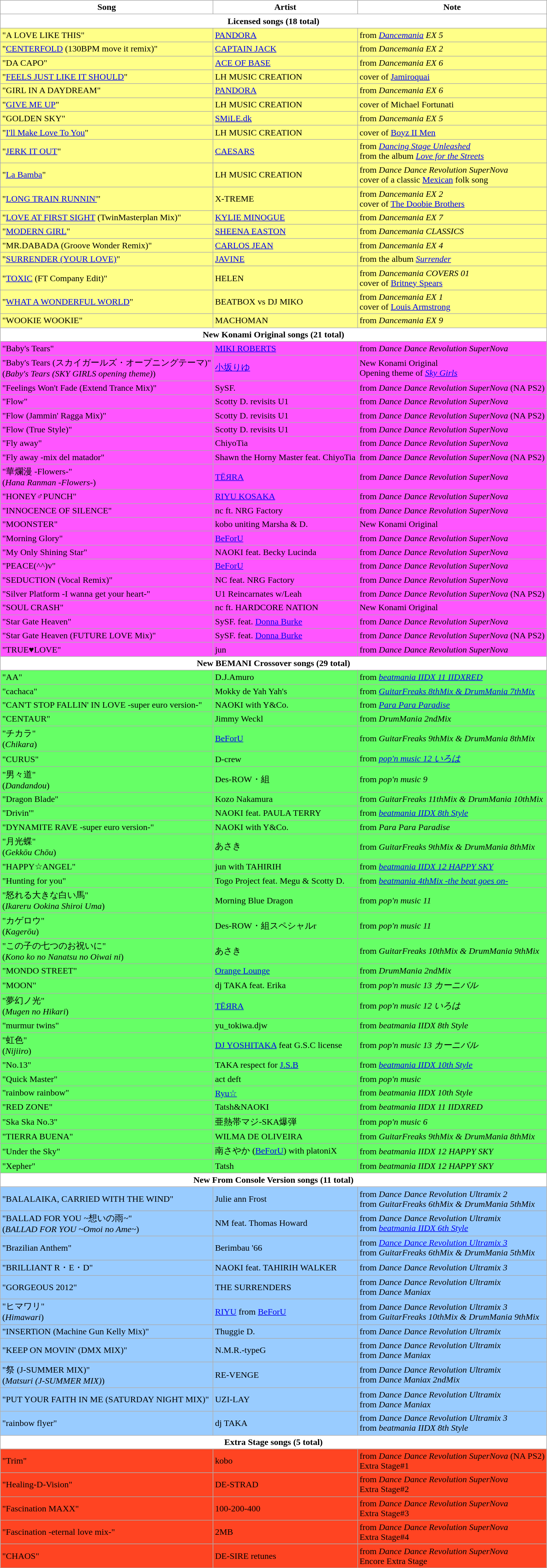<table class="wikitable sortable">
<tr>
<th style="background:#fff;">Song</th>
<th style="background:#fff;">Artist</th>
<th style="background:#fff;">Note</th>
</tr>
<tr>
<th colspan="3" style="background:#ffffff;">Licensed songs (18 total)</th>
</tr>
<tr style="background:#ffff88;">
<td>"A LOVE LIKE THIS"</td>
<td><a href='#'>PANDORA</a></td>
<td>from <em><a href='#'>Dancemania</a> EX 5</em></td>
</tr>
<tr style="background:#ffff88;">
<td>"<a href='#'>CENTERFOLD</a> (130BPM move it remix)"</td>
<td><a href='#'>CAPTAIN JACK</a></td>
<td>from <em>Dancemania EX 2</em></td>
</tr>
<tr style="background:#ffff88;">
<td>"DA CAPO"</td>
<td><a href='#'>ACE OF BASE</a></td>
<td>from <em>Dancemania EX 6</em></td>
</tr>
<tr style="background:#ffff88;">
<td>"<a href='#'>FEELS JUST LIKE IT SHOULD</a>"</td>
<td>LH MUSIC CREATION</td>
<td>cover of <a href='#'>Jamiroquai</a></td>
</tr>
<tr style="background:#ffff88;">
<td>"GIRL IN A DAYDREAM"</td>
<td><a href='#'>PANDORA</a></td>
<td>from <em>Dancemania EX 6</em></td>
</tr>
<tr style="background:#ffff88;">
<td>"<a href='#'>GIVE ME UP</a>"</td>
<td>LH MUSIC CREATION</td>
<td>cover of Michael Fortunati</td>
</tr>
<tr style="background:#ffff88;">
<td>"GOLDEN SKY"</td>
<td><a href='#'>SMiLE.dk</a></td>
<td>from <em>Dancemania EX 5</em></td>
</tr>
<tr style="background:#ffff88;">
<td>"<a href='#'>I'll Make Love To You</a>"</td>
<td>LH MUSIC CREATION</td>
<td>cover of <a href='#'>Boyz II Men</a></td>
</tr>
<tr style="background:#ffff88;">
<td>"<a href='#'>JERK IT OUT</a>"</td>
<td><a href='#'>CAESARS</a></td>
<td>from <em><a href='#'>Dancing Stage Unleashed</a></em><br>from the album <em><a href='#'>Love for the Streets</a></em></td>
</tr>
<tr style="background:#ffff88;">
<td>"<a href='#'>La Bamba</a>"</td>
<td>LH MUSIC CREATION</td>
<td>from <em>Dance Dance Revolution SuperNova</em><br>cover of a classic <a href='#'>Mexican</a> folk song</td>
</tr>
<tr style="background:#ffff88;">
<td>"<a href='#'>LONG TRAIN RUNNIN'</a>"</td>
<td>X-TREME</td>
<td>from <em>Dancemania EX 2</em><br>cover of <a href='#'>The Doobie Brothers</a></td>
</tr>
<tr style="background:#ffff88;">
<td>"<a href='#'>LOVE AT FIRST SIGHT</a> (TwinMasterplan Mix)"</td>
<td><a href='#'>KYLIE MINOGUE</a></td>
<td>from <em>Dancemania EX 7</em></td>
</tr>
<tr style="background:#ffff88;">
<td>"<a href='#'>MODERN GIRL</a>"</td>
<td><a href='#'>SHEENA EASTON</a></td>
<td>from <em>Dancemania CLASSICS</em></td>
</tr>
<tr style="background:#ffff88;">
<td>"MR.DABADA (Groove Wonder Remix)"</td>
<td><a href='#'>CARLOS JEAN</a></td>
<td>from <em>Dancemania EX 4</em></td>
</tr>
<tr style="background:#ffff88;">
<td>"<a href='#'>SURRENDER (YOUR LOVE)</a>"</td>
<td><a href='#'>JAVINE</a></td>
<td>from the album <em><a href='#'>Surrender</a></em></td>
</tr>
<tr style="background:#ffff88;">
<td>"<a href='#'>TOXIC</a> (FT Company Edit)"</td>
<td>HELEN</td>
<td>from <em>Dancemania COVERS 01</em><br>cover of <a href='#'>Britney Spears</a></td>
</tr>
<tr style="background:#ffff88;">
<td>"<a href='#'>WHAT A WONDERFUL WORLD</a>"</td>
<td>BEATBOX vs DJ MIKO</td>
<td>from <em>Dancemania EX 1</em><br>cover of <a href='#'>Louis Armstrong</a></td>
</tr>
<tr style="background:#ffff88;">
<td>"WOOKIE WOOKIE"</td>
<td>MACHOMAN</td>
<td>from <em>Dancemania EX 9</em></td>
</tr>
<tr>
<th colspan="3" style="background:#ffffff;">New Konami Original songs (21 total)</th>
</tr>
<tr style="background:#ff55ff;">
<td>"Baby's Tears" </td>
<td><a href='#'>MIKI ROBERTS</a></td>
<td>from <em>Dance Dance Revolution SuperNova</em></td>
</tr>
<tr style="background:#ff55ff;">
<td>"Baby's Tears (スカイガールズ・オープニングテーマ)"<br>(<em>Baby's Tears (SKY GIRLS opening theme)</em>) </td>
<td><a href='#'>小坂りゆ</a></td>
<td>New Konami Original<br>Opening theme of <em><a href='#'>Sky Girls</a></em></td>
</tr>
<tr style="background:#ff55ff;">
<td>"Feelings Won't Fade (Extend Trance Mix)" </td>
<td>SySF.</td>
<td>from <em>Dance Dance Revolution SuperNova</em> (NA PS2)</td>
</tr>
<tr style="background:#ff55ff;">
<td>"Flow" </td>
<td>Scotty D. revisits U1</td>
<td>from <em>Dance Dance Revolution SuperNova</em></td>
</tr>
<tr style="background:#ff55ff;">
<td>"Flow (Jammin' Ragga Mix)" </td>
<td>Scotty D. revisits U1</td>
<td>from <em>Dance Dance Revolution SuperNova</em> (NA PS2)</td>
</tr>
<tr style="background:#ff55ff;">
<td>"Flow (True Style)"</td>
<td>Scotty D. revisits U1</td>
<td>from <em>Dance Dance Revolution SuperNova</em></td>
</tr>
<tr style="background:#ff55ff;">
<td>"Fly away"</td>
<td>ChiyoTia</td>
<td>from <em>Dance Dance Revolution SuperNova</em></td>
</tr>
<tr style="background:#ff55ff;">
<td>"Fly away -mix del matador" </td>
<td>Shawn the Horny Master feat. ChiyoTia</td>
<td>from <em>Dance Dance Revolution SuperNova</em> (NA PS2)</td>
</tr>
<tr style="background:#ff55ff;">
<td>"華爛漫 -Flowers-"<br>(<em>Hana Ranman -Flowers-</em>)</td>
<td><a href='#'>TЁЯRA</a></td>
<td>from <em>Dance Dance Revolution SuperNova</em></td>
</tr>
<tr style="background:#ff55ff;">
<td>"HONEY♂PUNCH"</td>
<td><a href='#'>RIYU KOSAKA</a></td>
<td>from <em>Dance Dance Revolution SuperNova</em></td>
</tr>
<tr style="background:#ff55ff;">
<td>"INNOCENCE OF SILENCE"</td>
<td>nc ft. NRG Factory</td>
<td>from <em>Dance Dance Revolution SuperNova</em></td>
</tr>
<tr style="background:#ff55ff;">
<td>"MOONSTER"</td>
<td>kobo uniting Marsha & D.</td>
<td>New Konami Original</td>
</tr>
<tr style="background:#ff55ff;">
<td>"Morning Glory"</td>
<td><a href='#'>BeForU</a></td>
<td>from <em>Dance Dance Revolution SuperNova</em></td>
</tr>
<tr style="background:#ff55ff;">
<td>"My Only Shining Star"</td>
<td>NAOKI feat. Becky Lucinda</td>
<td>from <em>Dance Dance Revolution SuperNova</em></td>
</tr>
<tr style="background:#ff55ff;">
<td>"PEACE(^^)v" </td>
<td><a href='#'>BeForU</a></td>
<td>from <em>Dance Dance Revolution SuperNova</em></td>
</tr>
<tr style="background:#ff55ff;">
<td>"SEDUCTION (Vocal Remix)"</td>
<td>NC feat. NRG Factory</td>
<td>from <em>Dance Dance Revolution SuperNova</em></td>
</tr>
<tr style="background:#ff55ff;">
<td>"Silver Platform -I wanna get your heart-" </td>
<td>U1 Reincarnates w/Leah</td>
<td>from <em>Dance Dance Revolution SuperNova</em> (NA PS2)</td>
</tr>
<tr style="background:#ff55ff;">
<td>"SOUL CRASH" </td>
<td>nc ft. HARDCORE NATION</td>
<td>New Konami Original</td>
</tr>
<tr style="background:#ff55ff;">
<td>"Star Gate Heaven"</td>
<td>SySF. feat. <a href='#'>Donna Burke</a></td>
<td>from <em>Dance Dance Revolution SuperNova</em></td>
</tr>
<tr style="background:#ff55ff;">
<td>"Star Gate Heaven (FUTURE LOVE Mix)" </td>
<td>SySF. feat. <a href='#'>Donna Burke</a></td>
<td>from <em>Dance Dance Revolution SuperNova</em> (NA PS2)</td>
</tr>
<tr style="background:#ff55ff;">
<td>"TRUE♥LOVE"</td>
<td>jun</td>
<td>from <em>Dance Dance Revolution SuperNova</em></td>
</tr>
<tr>
<th colspan="3" style="background:#ffffff;">New BEMANI Crossover songs (29 total)</th>
</tr>
<tr style="background:#66ff66;">
<td>"AA"</td>
<td>D.J.Amuro</td>
<td>from <em><a href='#'>beatmania IIDX 11 IIDXRED</a></em></td>
</tr>
<tr style="background:#66ff66;">
<td>"cachaca"</td>
<td>Mokky de Yah Yah's</td>
<td>from <em><a href='#'>GuitarFreaks 8thMix & DrumMania 7thMix</a></em></td>
</tr>
<tr style="background:#66ff66;">
<td>"CAN'T STOP FALLIN' IN LOVE -super euro version-"</td>
<td>NAOKI with Y&Co.</td>
<td>from <em><a href='#'>Para Para Paradise</a></em></td>
</tr>
<tr style="background:#66ff66;">
<td>"CENTAUR"</td>
<td>Jimmy Weckl</td>
<td>from <em>DrumMania 2ndMix</em></td>
</tr>
<tr style="background:#66ff66;">
<td>"チカラ"<br>(<em>Chikara</em>)</td>
<td><a href='#'>BeForU</a></td>
<td>from <em>GuitarFreaks 9thMix & DrumMania 8thMix</em></td>
</tr>
<tr style="background:#66ff66;">
<td>"CURUS"</td>
<td>D-crew</td>
<td>from <em><a href='#'>pop'n music 12 いろは</a></em></td>
</tr>
<tr style="background:#66ff66;">
<td>"男々道"<br>(<em>Dandandou</em>)</td>
<td>Des-ROW・組</td>
<td>from <em>pop'n music 9</em></td>
</tr>
<tr style="background:#66ff66;">
<td>"Dragon Blade"</td>
<td>Kozo Nakamura</td>
<td>from <em>GuitarFreaks 11thMix & DrumMania 10thMix</em></td>
</tr>
<tr style="background:#66ff66;">
<td>"Drivin'"</td>
<td>NAOKI feat. PAULA TERRY</td>
<td>from <em><a href='#'>beatmania IIDX 8th Style</a></em></td>
</tr>
<tr style="background:#66ff66;">
<td>"DYNAMITE RAVE -super euro version-"</td>
<td>NAOKI with Y&Co.</td>
<td>from <em>Para Para Paradise</em></td>
</tr>
<tr style="background:#66ff66;">
<td>"月光蝶"<br>(<em>Gekkōu Chōu</em>)</td>
<td>あさき</td>
<td>from <em>GuitarFreaks 9thMix & DrumMania 8thMix</em></td>
</tr>
<tr style="background:#66ff66;">
<td>"HAPPY☆ANGEL"</td>
<td>jun with TAHIRIH</td>
<td>from <em><a href='#'>beatmania IIDX 12 HAPPY SKY</a></em></td>
</tr>
<tr style="background:#66ff66;">
<td>"Hunting for you"</td>
<td>Togo Project feat. Megu & Scotty D.</td>
<td>from <em><a href='#'>beatmania 4thMix -the beat goes on-</a></em></td>
</tr>
<tr style="background:#66ff66;">
<td>"怒れる大きな白い馬"<br>(<em>Ikareru Ookina Shiroi Uma</em>)</td>
<td>Morning Blue Dragon</td>
<td>from <em>pop'n music 11</em></td>
</tr>
<tr style="background:#66ff66;">
<td>"カゲロウ"<br>(<em>Kagerōu</em>)</td>
<td>Des-ROW・組スペシャルr</td>
<td>from <em>pop'n music 11</em></td>
</tr>
<tr style="background:#66ff66;">
<td>"この子の七つのお祝いに"<br>(<em>Kono ko no Nanatsu no Oiwai ni</em>)</td>
<td>あさき</td>
<td>from <em>GuitarFreaks 10thMix & DrumMania 9thMix</em></td>
</tr>
<tr style="background:#66ff66;">
<td>"MONDO STREET"</td>
<td><a href='#'>Orange Lounge</a></td>
<td>from <em>DrumMania 2ndMix</em></td>
</tr>
<tr style="background:#66ff66;">
<td>"MOON"</td>
<td>dj TAKA feat. Erika</td>
<td>from <em>pop'n music 13 カーニバル</em></td>
</tr>
<tr style="background:#66ff66;">
<td>"夢幻ノ光"<br>(<em>Mugen no Hikari</em>)</td>
<td><a href='#'>TЁЯRA</a></td>
<td>from <em>pop'n music 12 いろは</em></td>
</tr>
<tr style="background:#66ff66;">
<td>"murmur twins" </td>
<td>yu_tokiwa.djw</td>
<td>from <em>beatmania IIDX 8th Style</em></td>
</tr>
<tr style="background:#66ff66;">
<td>"虹色"<br>(<em>Nijiiro</em>)</td>
<td><a href='#'>DJ YOSHITAKA</a> feat G.S.C license</td>
<td>from <em>pop'n music 13 カーニバル</em></td>
</tr>
<tr style="background:#66ff66;">
<td>"No.13"</td>
<td>TAKA respect for <a href='#'>J.S.B</a></td>
<td>from <em><a href='#'>beatmania IIDX 10th Style</a></em></td>
</tr>
<tr style="background:#66ff66;">
<td>"Quick Master"</td>
<td>act deft</td>
<td>from <em>pop'n music</em></td>
</tr>
<tr style="background:#66ff66;">
<td>"rainbow rainbow"</td>
<td><a href='#'>Ryu☆</a></td>
<td>from <em>beatmania IIDX 10th Style</em></td>
</tr>
<tr style="background:#66ff66;">
<td>"RED ZONE"</td>
<td>Tatsh&NAOKI</td>
<td>from <em>beatmania IIDX 11 IIDXRED</em></td>
</tr>
<tr style="background:#66ff66;">
<td>"Ska Ska No.3"</td>
<td>亜熱帯マジ-SKA爆弾</td>
<td>from <em>pop'n music 6</em></td>
</tr>
<tr style="background:#66ff66;">
<td>"TIERRA BUENA"</td>
<td>WILMA DE OLIVEIRA</td>
<td>from <em>GuitarFreaks 9thMix & DrumMania 8thMix</em></td>
</tr>
<tr style="background:#66ff66;">
<td>"Under the Sky"</td>
<td>南さやか (<a href='#'>BeForU</a>) with platoniX</td>
<td>from <em>beatmania IIDX 12 HAPPY SKY</em></td>
</tr>
<tr style="background:#66ff66;">
<td>"Xepher" </td>
<td>Tatsh</td>
<td>from <em>beatmania IIDX 12 HAPPY SKY</em></td>
</tr>
<tr>
<th colspan="3" style="background:#ffffff;">New From Console Version songs (11 total)</th>
</tr>
<tr style="background:#99CCFF;">
<td>"BALALAIKA, CARRIED WITH THE WIND"</td>
<td>Julie ann Frost</td>
<td>from <em>Dance Dance Revolution Ultramix 2</em><br>from <em>GuitarFreaks 6thMix & DrumMania 5thMix</em></td>
</tr>
<tr style="background:#99CCFF;">
<td>"BALLAD FOR YOU ~想いの雨~"<br>(<em>BALLAD FOR YOU ~Omoi no Ame~</em>) </td>
<td>NM feat. Thomas Howard</td>
<td>from <em>Dance Dance Revolution Ultramix</em><br>from <em><a href='#'>beatmania IIDX 6th Style</a></em></td>
</tr>
<tr style="background:#99CCFF;">
<td>"Brazilian Anthem"</td>
<td>Berimbau '66</td>
<td>from <em><a href='#'>Dance Dance Revolution Ultramix 3</a></em><br>from <em>GuitarFreaks 6thMix & DrumMania 5thMix</em></td>
</tr>
<tr style="background:#99CCFF;">
<td>"BRILLIANT R・E・D"</td>
<td>NAOKI feat. TAHIRIH WALKER</td>
<td>from <em>Dance Dance Revolution Ultramix 3</em></td>
</tr>
<tr style="background:#99CCFF;">
<td>"GORGEOUS 2012" </td>
<td>THE SURRENDERS</td>
<td>from <em>Dance Dance Revolution Ultramix</em><br>from <em>Dance Maniax</em></td>
</tr>
<tr style="background:#99CCFF;">
<td>"ヒマワリ"<br>(<em>Himawari</em>)</td>
<td><a href='#'>RIYU</a> from <a href='#'>BeForU</a></td>
<td>from <em>Dance Dance Revolution Ultramix 3</em><br>from <em>GuitarFreaks 10thMix & DrumMania 9thMix</em></td>
</tr>
<tr style="background:#99CCFF;">
<td>"INSERTiON (Machine Gun Kelly Mix)"  </td>
<td>Thuggie D.</td>
<td>from <em>Dance Dance Revolution Ultramix</em></td>
</tr>
<tr style="background:#99CCFF;">
<td>"KEEP ON MOVIN' (DMX MIX)"  </td>
<td>N.M.R.-typeG</td>
<td>from <em>Dance Dance Revolution Ultramix</em><br>from <em>Dance Maniax</em></td>
</tr>
<tr style="background:#99CCFF;">
<td>"祭 (J-SUMMER MIX)"<br>(<em>Matsuri (J-SUMMER MIX)</em>) </td>
<td>RE-VENGE</td>
<td>from <em>Dance Dance Revolution Ultramix</em><br>from <em>Dance Maniax 2ndMix</em></td>
</tr>
<tr style="background:#99CCFF;">
<td>"PUT YOUR FAITH IN ME (SATURDAY NIGHT MIX)" </td>
<td>UZI-LAY</td>
<td>from <em>Dance Dance Revolution Ultramix</em><br>from <em>Dance Maniax</em></td>
</tr>
<tr style="background:#99CCFF;">
<td>"rainbow flyer"</td>
<td>dj TAKA</td>
<td>from <em>Dance Dance Revolution Ultramix 3</em><br>from <em>beatmania IIDX 8th Style</em></td>
</tr>
<tr>
<th colspan="3" style="background:#ffffff;">Extra Stage songs (5 total)</th>
</tr>
<tr style="background:#ff4422;">
<td>"Trim" </td>
<td>kobo</td>
<td>from <em>Dance Dance Revolution SuperNova</em> (NA PS2)<br>Extra Stage#1</td>
</tr>
<tr style="background:#ff4422;">
<td>"Healing-D-Vision" </td>
<td>DE-STRAD</td>
<td>from <em>Dance Dance Revolution SuperNova</em><br>Extra Stage#2</td>
</tr>
<tr style="background:#ff4422;">
<td>"Fascination MAXX" </td>
<td>100-200-400</td>
<td>from <em>Dance Dance Revolution SuperNova</em><br>Extra Stage#3</td>
</tr>
<tr style="background:#ff4422;">
<td>"Fascination -eternal love mix-" </td>
<td>2MB</td>
<td>from <em>Dance Dance Revolution SuperNova</em><br>Extra Stage#4</td>
</tr>
<tr style="background:#ff4422;">
<td>"CHAOS" </td>
<td>DE-SIRE retunes</td>
<td>from <em>Dance Dance Revolution SuperNova</em><br>Encore Extra Stage</td>
</tr>
</table>
